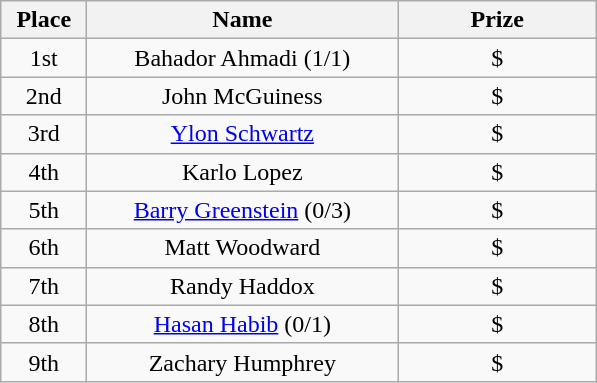<table class="wikitable">
<tr>
<th width="50">Place</th>
<th width="200">Name</th>
<th width="125">Prize</th>
</tr>
<tr>
<td align = "center">1st</td>
<td align = "center">Bahador Ahmadi (1/1)</td>
<td align = "center">$</td>
</tr>
<tr>
<td align = "center">2nd</td>
<td align = "center">John McGuiness</td>
<td align = "center">$</td>
</tr>
<tr>
<td align = "center">3rd</td>
<td align = "center"><a href='#'>Ylon Schwartz</a></td>
<td align = "center">$</td>
</tr>
<tr>
<td align = "center">4th</td>
<td align = "center">Karlo Lopez</td>
<td align = "center">$</td>
</tr>
<tr>
<td align = "center">5th</td>
<td align = "center"><a href='#'>Barry Greenstein</a> (0/3)</td>
<td align = "center">$</td>
</tr>
<tr>
<td align = "center">6th</td>
<td align = "center">Matt Woodward</td>
<td align = "center">$</td>
</tr>
<tr>
<td align = "center">7th</td>
<td align = "center">Randy Haddox</td>
<td align = "center">$</td>
</tr>
<tr>
<td align = "center">8th</td>
<td align = "center"><a href='#'>Hasan Habib</a> (0/1)</td>
<td align = "center">$</td>
</tr>
<tr>
<td align = "center">9th</td>
<td align = "center">Zachary Humphrey</td>
<td align = "center">$</td>
</tr>
</table>
